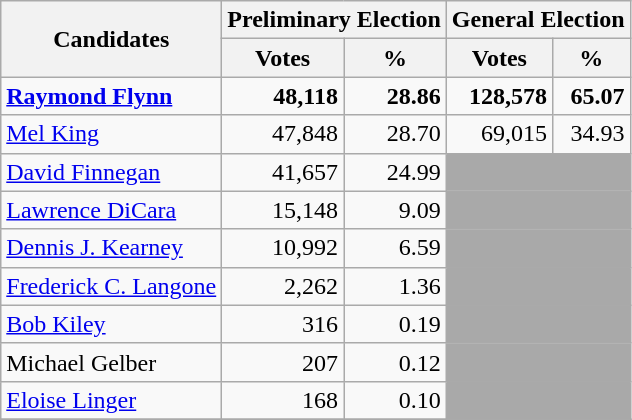<table class=wikitable>
<tr>
<th colspan=1 rowspan=2><strong>Candidates</strong></th>
<th colspan=2><strong>Preliminary Election</strong></th>
<th colspan=2><strong>General Election</strong></th>
</tr>
<tr>
<th>Votes</th>
<th>%</th>
<th>Votes</th>
<th>%</th>
</tr>
<tr>
<td><strong><a href='#'>Raymond Flynn</a></strong></td>
<td align="right"><strong>48,118</strong></td>
<td align="right"><strong>28.86</strong></td>
<td align="right"><strong>128,578</strong></td>
<td align="right"><strong>65.07</strong></td>
</tr>
<tr>
<td><a href='#'>Mel King</a></td>
<td align="right">47,848</td>
<td align="right">28.70</td>
<td align="right">69,015</td>
<td align="right">34.93</td>
</tr>
<tr>
<td><a href='#'>David Finnegan</a></td>
<td align="right">41,657</td>
<td align="right">24.99</td>
<td colspan=2 bgcolor= darkgray></td>
</tr>
<tr>
<td><a href='#'>Lawrence DiCara</a></td>
<td align="right">15,148</td>
<td align="right">9.09</td>
<td colspan=2 bgcolor= darkgray></td>
</tr>
<tr>
<td><a href='#'>Dennis J. Kearney</a></td>
<td align="right">10,992</td>
<td align="right">6.59</td>
<td colspan=2 bgcolor= darkgray></td>
</tr>
<tr>
<td><a href='#'>Frederick C. Langone</a></td>
<td align="right">2,262</td>
<td align="right">1.36</td>
<td colspan=2 bgcolor= darkgray></td>
</tr>
<tr>
<td><a href='#'>Bob Kiley</a></td>
<td align="right">316</td>
<td align="right">0.19</td>
<td colspan=2 bgcolor= darkgray></td>
</tr>
<tr>
<td>Michael Gelber</td>
<td align="right">207</td>
<td align="right">0.12</td>
<td colspan=2 bgcolor= darkgray></td>
</tr>
<tr>
<td><a href='#'>Eloise Linger</a></td>
<td align="right">168</td>
<td align="right">0.10</td>
<td colspan=2 bgcolor= darkgray></td>
</tr>
<tr>
</tr>
</table>
